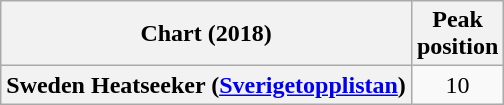<table class="wikitable plainrowheaders" style="text-align:center">
<tr>
<th scope="col">Chart (2018)</th>
<th scope="col">Peak<br>position</th>
</tr>
<tr>
<th scope="row">Sweden Heatseeker (<a href='#'>Sverigetopplistan</a>)</th>
<td>10</td>
</tr>
</table>
